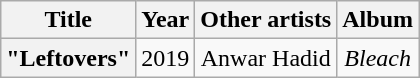<table class="wikitable sortable plainrowheaders" style="text-align: center;">
<tr>
<th scope="col">Title</th>
<th scope="col">Year</th>
<th scope="col">Other artists</th>
<th scope="col">Album</th>
</tr>
<tr>
<th scope="row">"Leftovers"</th>
<td>2019</td>
<td>Anwar Hadid</td>
<td><em>Bleach</em></td>
</tr>
</table>
